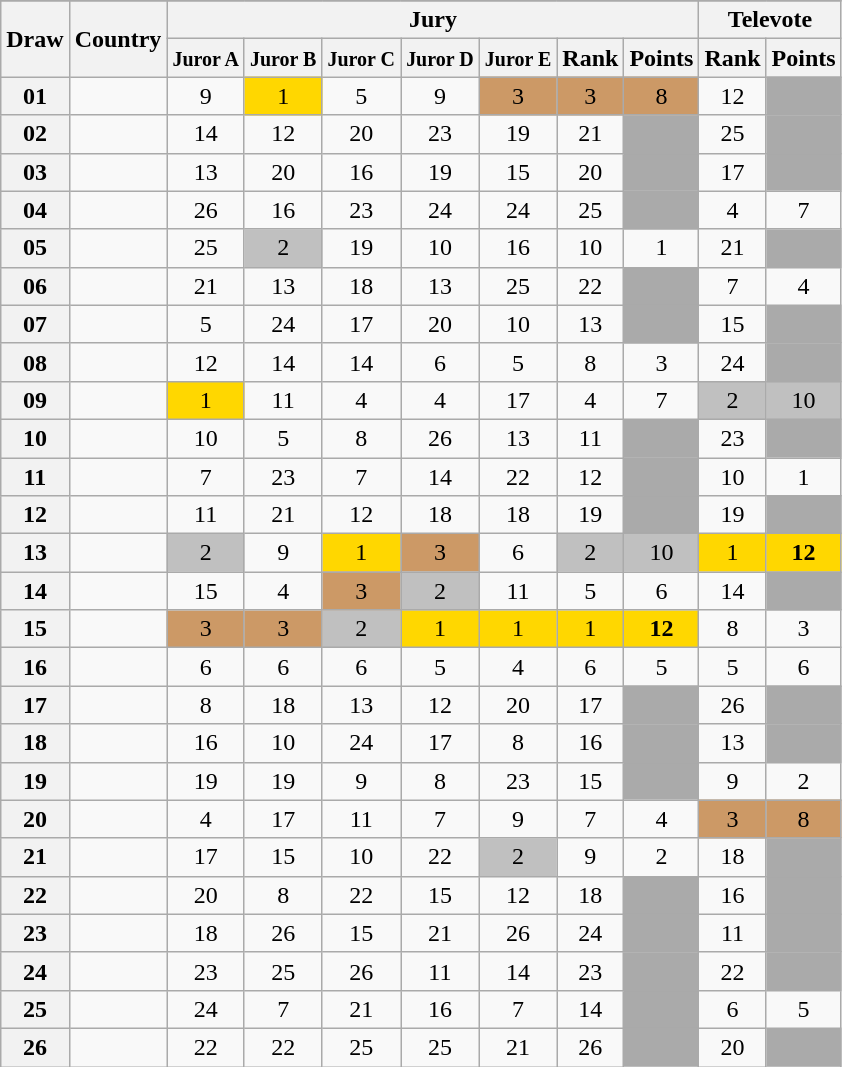<table class="sortable wikitable collapsible plainrowheaders" style="text-align:center;">
<tr>
</tr>
<tr>
<th scope="col" rowspan="2">Draw</th>
<th scope="col" rowspan="2">Country</th>
<th scope="col" colspan="7">Jury</th>
<th scope="col" colspan="2">Televote</th>
</tr>
<tr>
<th scope="col"><small>Juror A</small></th>
<th scope="col"><small>Juror B</small></th>
<th scope="col"><small>Juror C</small></th>
<th scope="col"><small>Juror D</small></th>
<th scope="col"><small>Juror E</small></th>
<th scope="col">Rank</th>
<th scope="col">Points</th>
<th scope="col">Rank</th>
<th scope="col">Points</th>
</tr>
<tr>
<th scope="row" style="text-align:center;">01</th>
<td style="text-align:left;"></td>
<td>9</td>
<td style="background:gold;">1</td>
<td>5</td>
<td>9</td>
<td style="background:#CC9966;">3</td>
<td style="background:#CC9966;">3</td>
<td style="background:#CC9966;">8</td>
<td>12</td>
<td style="background:#AAAAAA;"></td>
</tr>
<tr>
<th scope="row" style="text-align:center;">02</th>
<td style="text-align:left;"></td>
<td>14</td>
<td>12</td>
<td>20</td>
<td>23</td>
<td>19</td>
<td>21</td>
<td style="background:#AAAAAA;"></td>
<td>25</td>
<td style="background:#AAAAAA;"></td>
</tr>
<tr>
<th scope="row" style="text-align:center;">03</th>
<td style="text-align:left;"></td>
<td>13</td>
<td>20</td>
<td>16</td>
<td>19</td>
<td>15</td>
<td>20</td>
<td style="background:#AAAAAA;"></td>
<td>17</td>
<td style="background:#AAAAAA;"></td>
</tr>
<tr>
<th scope="row" style="text-align:center;">04</th>
<td style="text-align:left;"></td>
<td>26</td>
<td>16</td>
<td>23</td>
<td>24</td>
<td>24</td>
<td>25</td>
<td style="background:#AAAAAA;"></td>
<td>4</td>
<td>7</td>
</tr>
<tr>
<th scope="row" style="text-align:center;">05</th>
<td style="text-align:left;"></td>
<td>25</td>
<td style="background:silver;">2</td>
<td>19</td>
<td>10</td>
<td>16</td>
<td>10</td>
<td>1</td>
<td>21</td>
<td style="background:#AAAAAA;"></td>
</tr>
<tr>
<th scope="row" style="text-align:center;">06</th>
<td style="text-align:left;"></td>
<td>21</td>
<td>13</td>
<td>18</td>
<td>13</td>
<td>25</td>
<td>22</td>
<td style="background:#AAAAAA;"></td>
<td>7</td>
<td>4</td>
</tr>
<tr>
<th scope="row" style="text-align:center;">07</th>
<td style="text-align:left;"></td>
<td>5</td>
<td>24</td>
<td>17</td>
<td>20</td>
<td>10</td>
<td>13</td>
<td style="background:#AAAAAA;"></td>
<td>15</td>
<td style="background:#AAAAAA;"></td>
</tr>
<tr>
<th scope="row" style="text-align:center;">08</th>
<td style="text-align:left;"></td>
<td>12</td>
<td>14</td>
<td>14</td>
<td>6</td>
<td>5</td>
<td>8</td>
<td>3</td>
<td>24</td>
<td style="background:#AAAAAA;"></td>
</tr>
<tr>
<th scope="row" style="text-align:center;">09</th>
<td style="text-align:left;"></td>
<td style="background:gold;">1</td>
<td>11</td>
<td>4</td>
<td>4</td>
<td>17</td>
<td>4</td>
<td>7</td>
<td style="background:silver;">2</td>
<td style="background:silver;">10</td>
</tr>
<tr>
<th scope="row" style="text-align:center;">10</th>
<td style="text-align:left;"></td>
<td>10</td>
<td>5</td>
<td>8</td>
<td>26</td>
<td>13</td>
<td>11</td>
<td style="background:#AAAAAA;"></td>
<td>23</td>
<td style="background:#AAAAAA;"></td>
</tr>
<tr>
<th scope="row" style="text-align:center;">11</th>
<td style="text-align:left;"></td>
<td>7</td>
<td>23</td>
<td>7</td>
<td>14</td>
<td>22</td>
<td>12</td>
<td style="background:#AAAAAA;"></td>
<td>10</td>
<td>1</td>
</tr>
<tr>
<th scope="row" style="text-align:center;">12</th>
<td style="text-align:left;"></td>
<td>11</td>
<td>21</td>
<td>12</td>
<td>18</td>
<td>18</td>
<td>19</td>
<td style="background:#AAAAAA;"></td>
<td>19</td>
<td style="background:#AAAAAA;"></td>
</tr>
<tr>
<th scope="row" style="text-align:center;">13</th>
<td style="text-align:left;"></td>
<td style="background:silver;">2</td>
<td>9</td>
<td style="background:gold;">1</td>
<td style="background:#CC9966;">3</td>
<td>6</td>
<td style="background:silver;">2</td>
<td style="background:silver;">10</td>
<td style="background:gold;">1</td>
<td style="background:gold;"><strong>12</strong></td>
</tr>
<tr>
<th scope="row" style="text-align:center;">14</th>
<td style="text-align:left;"></td>
<td>15</td>
<td>4</td>
<td style="background:#CC9966;">3</td>
<td style="background:silver;">2</td>
<td>11</td>
<td>5</td>
<td>6</td>
<td>14</td>
<td style="background:#AAAAAA;"></td>
</tr>
<tr>
<th scope="row" style="text-align:center;">15</th>
<td style="text-align:left;"></td>
<td style="background:#CC9966;">3</td>
<td style="background:#CC9966;">3</td>
<td style="background:silver;">2</td>
<td style="background:gold;">1</td>
<td style="background:gold;">1</td>
<td style="background:gold;">1</td>
<td style="background:gold;"><strong>12</strong></td>
<td>8</td>
<td>3</td>
</tr>
<tr>
<th scope="row" style="text-align:center;">16</th>
<td style="text-align:left;"></td>
<td>6</td>
<td>6</td>
<td>6</td>
<td>5</td>
<td>4</td>
<td>6</td>
<td>5</td>
<td>5</td>
<td>6</td>
</tr>
<tr>
<th scope="row" style="text-align:center;">17</th>
<td style="text-align:left;"></td>
<td>8</td>
<td>18</td>
<td>13</td>
<td>12</td>
<td>20</td>
<td>17</td>
<td style="background:#AAAAAA;"></td>
<td>26</td>
<td style="background:#AAAAAA;"></td>
</tr>
<tr>
<th scope="row" style="text-align:center;">18</th>
<td style="text-align:left;"></td>
<td>16</td>
<td>10</td>
<td>24</td>
<td>17</td>
<td>8</td>
<td>16</td>
<td style="background:#AAAAAA;"></td>
<td>13</td>
<td style="background:#AAAAAA;"></td>
</tr>
<tr>
<th scope="row" style="text-align:center;">19</th>
<td style="text-align:left;"></td>
<td>19</td>
<td>19</td>
<td>9</td>
<td>8</td>
<td>23</td>
<td>15</td>
<td style="background:#AAAAAA;"></td>
<td>9</td>
<td>2</td>
</tr>
<tr>
<th scope="row" style="text-align:center;">20</th>
<td style="text-align:left;"></td>
<td>4</td>
<td>17</td>
<td>11</td>
<td>7</td>
<td>9</td>
<td>7</td>
<td>4</td>
<td style="background:#CC9966;">3</td>
<td style="background:#CC9966;">8</td>
</tr>
<tr>
<th scope="row" style="text-align:center;">21</th>
<td style="text-align:left;"></td>
<td>17</td>
<td>15</td>
<td>10</td>
<td>22</td>
<td style="background:silver;">2</td>
<td>9</td>
<td>2</td>
<td>18</td>
<td style="background:#AAAAAA;"></td>
</tr>
<tr>
<th scope="row" style="text-align:center;">22</th>
<td style="text-align:left;"></td>
<td>20</td>
<td>8</td>
<td>22</td>
<td>15</td>
<td>12</td>
<td>18</td>
<td style="background:#AAAAAA;"></td>
<td>16</td>
<td style="background:#AAAAAA;"></td>
</tr>
<tr>
<th scope="row" style="text-align:center;">23</th>
<td style="text-align:left;"></td>
<td>18</td>
<td>26</td>
<td>15</td>
<td>21</td>
<td>26</td>
<td>24</td>
<td style="background:#AAAAAA;"></td>
<td>11</td>
<td style="background:#AAAAAA;"></td>
</tr>
<tr>
<th scope="row" style="text-align:center;">24</th>
<td style="text-align:left;"></td>
<td>23</td>
<td>25</td>
<td>26</td>
<td>11</td>
<td>14</td>
<td>23</td>
<td style="background:#AAAAAA;"></td>
<td>22</td>
<td style="background:#AAAAAA;"></td>
</tr>
<tr>
<th scope="row" style="text-align:center;">25</th>
<td style="text-align:left;"></td>
<td>24</td>
<td>7</td>
<td>21</td>
<td>16</td>
<td>7</td>
<td>14</td>
<td style="background:#AAAAAA;"></td>
<td>6</td>
<td>5</td>
</tr>
<tr>
<th scope="row" style="text-align:center;">26</th>
<td style="text-align:left;"></td>
<td>22</td>
<td>22</td>
<td>25</td>
<td>25</td>
<td>21</td>
<td>26</td>
<td style="background:#AAAAAA;"></td>
<td>20</td>
<td style="background:#AAAAAA;"></td>
</tr>
</table>
